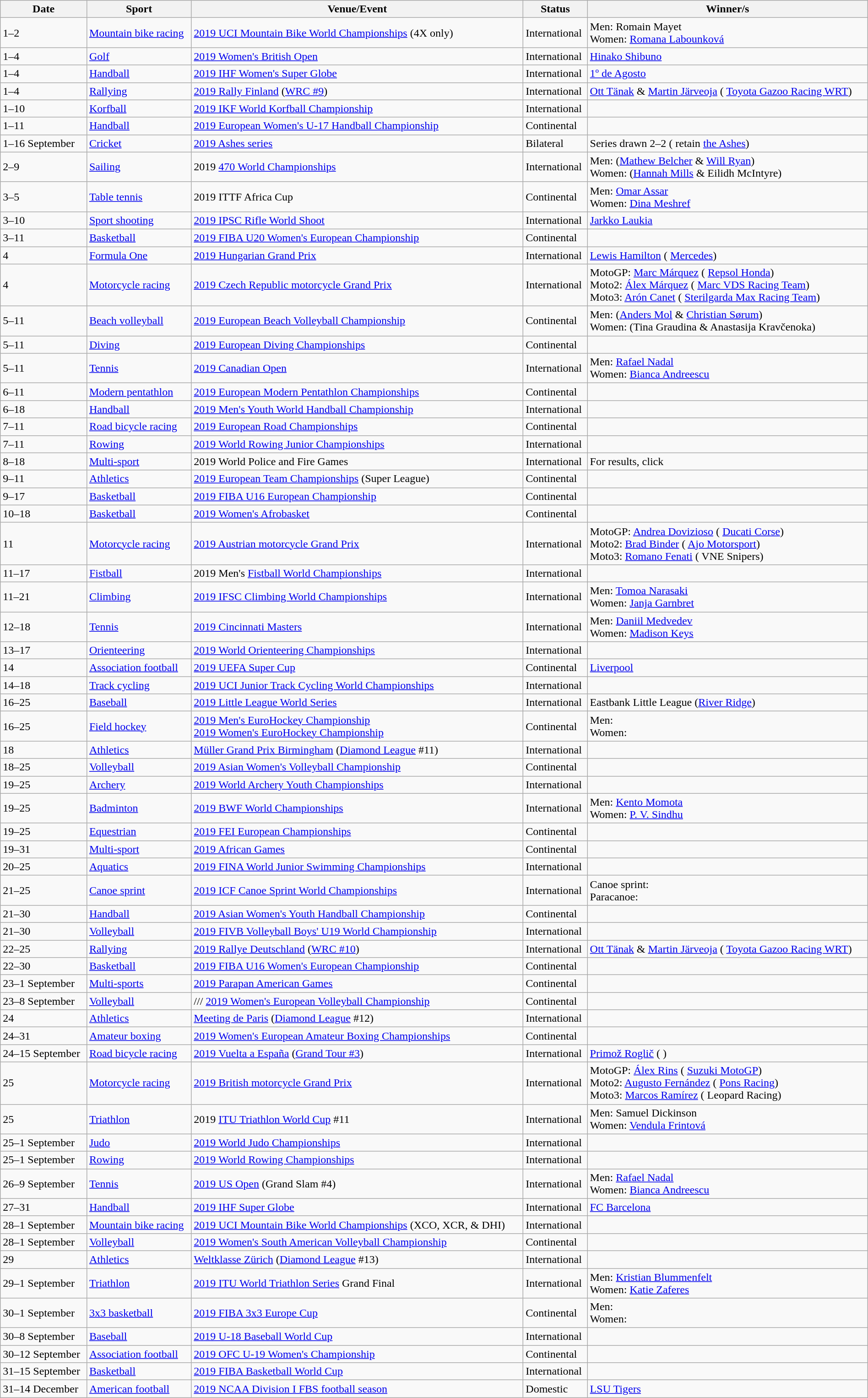<table class="wikitable sortable" | width="100%">
<tr>
<th>Date</th>
<th>Sport</th>
<th>Venue/Event</th>
<th>Status</th>
<th>Winner/s</th>
</tr>
<tr>
<td>1–2</td>
<td><a href='#'>Mountain bike racing</a></td>
<td> <a href='#'>2019 UCI Mountain Bike World Championships</a> (4X only)</td>
<td>International</td>
<td>Men:  Romain Mayet<br>Women:  <a href='#'>Romana Labounková</a></td>
</tr>
<tr>
<td>1–4</td>
<td><a href='#'>Golf</a></td>
<td> <a href='#'>2019 Women's British Open</a></td>
<td>International</td>
<td> <a href='#'>Hinako Shibuno</a></td>
</tr>
<tr>
<td>1–4</td>
<td><a href='#'>Handball</a></td>
<td> <a href='#'>2019 IHF Women's Super Globe</a></td>
<td>International</td>
<td> <a href='#'>1º de Agosto</a></td>
</tr>
<tr>
<td>1–4</td>
<td><a href='#'>Rallying</a></td>
<td> <a href='#'>2019 Rally Finland</a> (<a href='#'>WRC #9</a>)</td>
<td>International</td>
<td> <a href='#'>Ott Tänak</a> & <a href='#'>Martin Järveoja</a> ( <a href='#'>Toyota Gazoo Racing WRT</a>)</td>
</tr>
<tr>
<td>1–10</td>
<td><a href='#'>Korfball</a></td>
<td> <a href='#'>2019 IKF World Korfball Championship</a></td>
<td>International</td>
<td></td>
</tr>
<tr>
<td>1–11</td>
<td><a href='#'>Handball</a></td>
<td> <a href='#'>2019 European Women's U-17 Handball Championship</a></td>
<td>Continental</td>
<td></td>
</tr>
<tr>
<td>1–16 September</td>
<td><a href='#'>Cricket</a></td>
<td> <a href='#'>2019 Ashes series</a></td>
<td>Bilateral</td>
<td>Series drawn 2–2 ( retain <a href='#'>the Ashes</a>)</td>
</tr>
<tr>
<td>2–9</td>
<td><a href='#'>Sailing</a></td>
<td> 2019 <a href='#'>470 World Championships</a></td>
<td>International</td>
<td>Men:  (<a href='#'>Mathew Belcher</a> & <a href='#'>Will Ryan</a>)<br>Women:  (<a href='#'>Hannah Mills</a> & Eilidh McIntyre)</td>
</tr>
<tr>
<td>3–5</td>
<td><a href='#'>Table tennis</a></td>
<td> 2019 ITTF Africa Cup</td>
<td>Continental</td>
<td>Men:  <a href='#'>Omar Assar</a><br>Women:  <a href='#'>Dina Meshref</a></td>
</tr>
<tr>
<td>3–10</td>
<td><a href='#'>Sport shooting</a></td>
<td> <a href='#'>2019 IPSC Rifle World Shoot</a></td>
<td>International</td>
<td> <a href='#'>Jarkko Laukia</a></td>
</tr>
<tr>
<td>3–11</td>
<td><a href='#'>Basketball</a></td>
<td> <a href='#'>2019 FIBA U20 Women's European Championship</a></td>
<td>Continental</td>
<td></td>
</tr>
<tr>
<td>4</td>
<td><a href='#'>Formula One</a></td>
<td> <a href='#'>2019 Hungarian Grand Prix</a></td>
<td>International</td>
<td> <a href='#'>Lewis Hamilton</a> ( <a href='#'>Mercedes</a>)</td>
</tr>
<tr>
<td>4</td>
<td><a href='#'>Motorcycle racing</a></td>
<td> <a href='#'>2019 Czech Republic motorcycle Grand Prix</a></td>
<td>International</td>
<td>MotoGP:  <a href='#'>Marc Márquez</a> ( <a href='#'>Repsol Honda</a>)<br>Moto2:  <a href='#'>Álex Márquez</a> ( <a href='#'>Marc VDS Racing Team</a>)<br>Moto3:  <a href='#'>Arón Canet</a> ( <a href='#'>Sterilgarda Max Racing Team</a>)</td>
</tr>
<tr>
<td>5–11</td>
<td><a href='#'>Beach volleyball</a></td>
<td> <a href='#'>2019 European Beach Volleyball Championship</a></td>
<td>Continental</td>
<td>Men:  (<a href='#'>Anders Mol</a> & <a href='#'>Christian Sørum</a>)<br>Women:  (Tina Graudina & Anastasija Kravčenoka)</td>
</tr>
<tr>
<td>5–11</td>
<td><a href='#'>Diving</a></td>
<td> <a href='#'>2019 European Diving Championships</a></td>
<td>Continental</td>
<td></td>
</tr>
<tr>
<td>5–11</td>
<td><a href='#'>Tennis</a></td>
<td> <a href='#'>2019 Canadian Open</a></td>
<td>International</td>
<td>Men:  <a href='#'>Rafael Nadal</a><br>Women:  <a href='#'>Bianca Andreescu</a></td>
</tr>
<tr>
<td>6–11</td>
<td><a href='#'>Modern pentathlon</a></td>
<td> <a href='#'>2019 European Modern Pentathlon Championships</a></td>
<td>Continental</td>
<td></td>
</tr>
<tr>
<td>6–18</td>
<td><a href='#'>Handball</a></td>
<td> <a href='#'>2019 Men's Youth World Handball Championship</a></td>
<td>International</td>
<td></td>
</tr>
<tr>
<td>7–11</td>
<td><a href='#'>Road bicycle racing</a></td>
<td> <a href='#'>2019 European Road Championships</a></td>
<td>Continental</td>
<td></td>
</tr>
<tr>
<td>7–11</td>
<td><a href='#'>Rowing</a></td>
<td> <a href='#'>2019 World Rowing Junior Championships</a></td>
<td>International</td>
<td></td>
</tr>
<tr>
<td>8–18</td>
<td><a href='#'>Multi-sport</a></td>
<td> 2019 World Police and Fire Games</td>
<td>International</td>
<td>For results, click </td>
</tr>
<tr>
<td>9–11</td>
<td><a href='#'>Athletics</a></td>
<td> <a href='#'>2019 European Team Championships</a> (Super League)</td>
<td>Continental</td>
<td></td>
</tr>
<tr>
<td>9–17</td>
<td><a href='#'>Basketball</a></td>
<td> <a href='#'>2019 FIBA U16 European Championship</a></td>
<td>Continental</td>
<td></td>
</tr>
<tr>
<td>10–18</td>
<td><a href='#'>Basketball</a></td>
<td> <a href='#'>2019 Women's Afrobasket</a></td>
<td>Continental</td>
<td></td>
</tr>
<tr>
<td>11</td>
<td><a href='#'>Motorcycle racing</a></td>
<td> <a href='#'>2019 Austrian motorcycle Grand Prix</a></td>
<td>International</td>
<td>MotoGP:  <a href='#'>Andrea Dovizioso</a> ( <a href='#'>Ducati Corse</a>)<br>Moto2:  <a href='#'>Brad Binder</a> ( <a href='#'>Ajo Motorsport</a>)<br>Moto3:  <a href='#'>Romano Fenati</a> ( VNE Snipers)</td>
</tr>
<tr>
<td>11–17</td>
<td><a href='#'>Fistball</a></td>
<td> 2019 Men's <a href='#'>Fistball World Championships</a></td>
<td>International</td>
<td></td>
</tr>
<tr>
<td>11–21</td>
<td><a href='#'>Climbing</a></td>
<td> <a href='#'>2019 IFSC Climbing World Championships</a></td>
<td>International</td>
<td>Men:  <a href='#'>Tomoa Narasaki</a><br>Women:  <a href='#'>Janja Garnbret</a></td>
</tr>
<tr>
<td>12–18</td>
<td><a href='#'>Tennis</a></td>
<td> <a href='#'>2019 Cincinnati Masters</a></td>
<td>International</td>
<td>Men:  <a href='#'>Daniil Medvedev</a><br>Women:  <a href='#'>Madison Keys</a></td>
</tr>
<tr>
<td>13–17</td>
<td><a href='#'>Orienteering</a></td>
<td> <a href='#'>2019 World Orienteering Championships</a></td>
<td>International</td>
<td></td>
</tr>
<tr>
<td>14</td>
<td><a href='#'>Association football</a></td>
<td> <a href='#'>2019 UEFA Super Cup</a></td>
<td>Continental</td>
<td> <a href='#'>Liverpool</a></td>
</tr>
<tr>
<td>14–18</td>
<td><a href='#'>Track cycling</a></td>
<td> <a href='#'>2019 UCI Junior Track Cycling World Championships</a></td>
<td>International</td>
<td></td>
</tr>
<tr>
<td>16–25</td>
<td><a href='#'>Baseball</a></td>
<td> <a href='#'>2019 Little League World Series</a></td>
<td>International</td>
<td> Eastbank Little League (<a href='#'>River Ridge</a>)</td>
</tr>
<tr>
<td>16–25</td>
<td><a href='#'>Field hockey</a></td>
<td> <a href='#'>2019 Men's EuroHockey Championship</a><br> <a href='#'>2019 Women's EuroHockey Championship</a></td>
<td>Continental</td>
<td>Men: <br>Women: </td>
</tr>
<tr>
<td>18</td>
<td><a href='#'>Athletics</a></td>
<td> <a href='#'>Müller Grand Prix Birmingham</a> (<a href='#'>Diamond League</a> #11)</td>
<td>International</td>
<td></td>
</tr>
<tr>
<td>18–25</td>
<td><a href='#'>Volleyball</a></td>
<td> <a href='#'>2019 Asian Women's Volleyball Championship</a></td>
<td>Continental</td>
<td></td>
</tr>
<tr>
<td>19–25</td>
<td><a href='#'>Archery</a></td>
<td> <a href='#'>2019 World Archery Youth Championships</a></td>
<td>International</td>
<td></td>
</tr>
<tr>
<td>19–25</td>
<td><a href='#'>Badminton</a></td>
<td> <a href='#'>2019 BWF World Championships</a></td>
<td>International</td>
<td>Men:  <a href='#'>Kento Momota</a><br>Women:  <a href='#'>P. V. Sindhu</a></td>
</tr>
<tr>
<td>19–25</td>
<td><a href='#'>Equestrian</a></td>
<td> <a href='#'>2019 FEI European Championships</a></td>
<td>Continental</td>
<td></td>
</tr>
<tr>
<td>19–31</td>
<td><a href='#'>Multi-sport</a></td>
<td> <a href='#'>2019 African Games</a></td>
<td>Continental</td>
<td></td>
</tr>
<tr>
<td>20–25</td>
<td><a href='#'>Aquatics</a></td>
<td> <a href='#'>2019 FINA World Junior Swimming Championships</a></td>
<td>International</td>
<td></td>
</tr>
<tr>
<td>21–25</td>
<td><a href='#'>Canoe sprint</a></td>
<td> <a href='#'>2019 ICF Canoe Sprint World Championships</a></td>
<td>International</td>
<td>Canoe sprint: <br>Paracanoe: </td>
</tr>
<tr>
<td>21–30</td>
<td><a href='#'>Handball</a></td>
<td> <a href='#'>2019 Asian Women's Youth Handball Championship</a></td>
<td>Continental</td>
<td></td>
</tr>
<tr>
<td>21–30</td>
<td><a href='#'>Volleyball</a></td>
<td> <a href='#'>2019 FIVB Volleyball Boys' U19 World Championship</a></td>
<td>International</td>
<td></td>
</tr>
<tr>
<td>22–25</td>
<td><a href='#'>Rallying</a></td>
<td> <a href='#'>2019 Rallye Deutschland</a> (<a href='#'>WRC #10</a>)</td>
<td>International</td>
<td> <a href='#'>Ott Tänak</a> & <a href='#'>Martin Järveoja</a> ( <a href='#'>Toyota Gazoo Racing WRT</a>)</td>
</tr>
<tr>
<td>22–30</td>
<td><a href='#'>Basketball</a></td>
<td> <a href='#'>2019 FIBA U16 Women's European Championship</a></td>
<td>Continental</td>
<td></td>
</tr>
<tr>
<td>23–1 September</td>
<td><a href='#'>Multi-sports</a></td>
<td> <a href='#'>2019 Parapan American Games</a></td>
<td>Continental</td>
<td></td>
</tr>
<tr>
<td>23–8 September</td>
<td><a href='#'>Volleyball</a></td>
<td>/// <a href='#'>2019 Women's European Volleyball Championship</a></td>
<td>Continental</td>
<td></td>
</tr>
<tr>
<td>24</td>
<td><a href='#'>Athletics</a></td>
<td> <a href='#'>Meeting de Paris</a> (<a href='#'>Diamond League</a> #12)</td>
<td>International</td>
<td></td>
</tr>
<tr>
<td>24–31</td>
<td><a href='#'>Amateur boxing</a></td>
<td> <a href='#'>2019 Women's European Amateur Boxing Championships</a></td>
<td>Continental</td>
<td></td>
</tr>
<tr>
<td>24–15 September</td>
<td><a href='#'>Road bicycle racing</a></td>
<td> <a href='#'>2019 Vuelta a España</a> (<a href='#'>Grand Tour #3</a>)</td>
<td>International</td>
<td> <a href='#'>Primož Roglič</a> ( )</td>
</tr>
<tr>
<td>25</td>
<td><a href='#'>Motorcycle racing</a></td>
<td> <a href='#'>2019 British motorcycle Grand Prix</a></td>
<td>International</td>
<td>MotoGP:  <a href='#'>Álex Rins</a> ( <a href='#'>Suzuki MotoGP</a>)<br>Moto2:  <a href='#'>Augusto Fernández</a> ( <a href='#'>Pons Racing</a>)<br>Moto3:  <a href='#'>Marcos Ramírez</a> ( Leopard Racing)</td>
</tr>
<tr>
<td>25</td>
<td><a href='#'>Triathlon</a></td>
<td> 2019 <a href='#'>ITU Triathlon World Cup</a> #11</td>
<td>International</td>
<td>Men:  Samuel Dickinson<br>Women:  <a href='#'>Vendula Frintová</a></td>
</tr>
<tr>
<td>25–1 September</td>
<td><a href='#'>Judo</a></td>
<td> <a href='#'>2019 World Judo Championships</a></td>
<td>International</td>
<td></td>
</tr>
<tr>
<td>25–1 September</td>
<td><a href='#'>Rowing</a></td>
<td> <a href='#'>2019 World Rowing Championships</a></td>
<td>International</td>
<td></td>
</tr>
<tr>
<td>26–9 September</td>
<td><a href='#'>Tennis</a></td>
<td> <a href='#'>2019 US Open</a> (Grand Slam #4)</td>
<td>International</td>
<td>Men:  <a href='#'>Rafael Nadal</a><br>Women:  <a href='#'>Bianca Andreescu</a></td>
</tr>
<tr>
<td>27–31</td>
<td><a href='#'>Handball</a></td>
<td> <a href='#'>2019 IHF Super Globe</a></td>
<td>International</td>
<td> <a href='#'>FC Barcelona</a></td>
</tr>
<tr>
<td>28–1 September</td>
<td><a href='#'>Mountain bike racing</a></td>
<td> <a href='#'>2019 UCI Mountain Bike World Championships</a> (XCO, XCR, & DHI)</td>
<td>International</td>
<td></td>
</tr>
<tr>
<td>28–1 September</td>
<td><a href='#'>Volleyball</a></td>
<td> <a href='#'>2019 Women's South American Volleyball Championship</a></td>
<td>Continental</td>
<td></td>
</tr>
<tr>
<td>29</td>
<td><a href='#'>Athletics</a></td>
<td> <a href='#'>Weltklasse Zürich</a> (<a href='#'>Diamond League</a> #13)</td>
<td>International</td>
<td></td>
</tr>
<tr>
<td>29–1 September</td>
<td><a href='#'>Triathlon</a></td>
<td> <a href='#'>2019 ITU World Triathlon Series</a> Grand Final</td>
<td>International</td>
<td>Men:  <a href='#'>Kristian Blummenfelt</a><br>Women:  <a href='#'>Katie Zaferes</a></td>
</tr>
<tr>
<td>30–1 September</td>
<td><a href='#'>3x3 basketball</a></td>
<td> <a href='#'>2019 FIBA 3x3 Europe Cup</a></td>
<td>Continental</td>
<td>Men: <br>Women: </td>
</tr>
<tr>
<td>30–8 September</td>
<td><a href='#'>Baseball</a></td>
<td> <a href='#'>2019 U-18 Baseball World Cup</a></td>
<td>International</td>
<td></td>
</tr>
<tr>
<td>30–12 September</td>
<td><a href='#'>Association football</a></td>
<td> <a href='#'>2019 OFC U-19 Women's Championship</a></td>
<td>Continental</td>
<td></td>
</tr>
<tr>
<td>31–15 September</td>
<td><a href='#'>Basketball</a></td>
<td> <a href='#'>2019 FIBA Basketball World Cup</a></td>
<td>International</td>
<td></td>
</tr>
<tr>
<td>31–14 December</td>
<td><a href='#'>American football</a></td>
<td> <a href='#'>2019 NCAA Division I FBS football season</a></td>
<td>Domestic</td>
<td> <a href='#'>LSU Tigers</a></td>
</tr>
</table>
